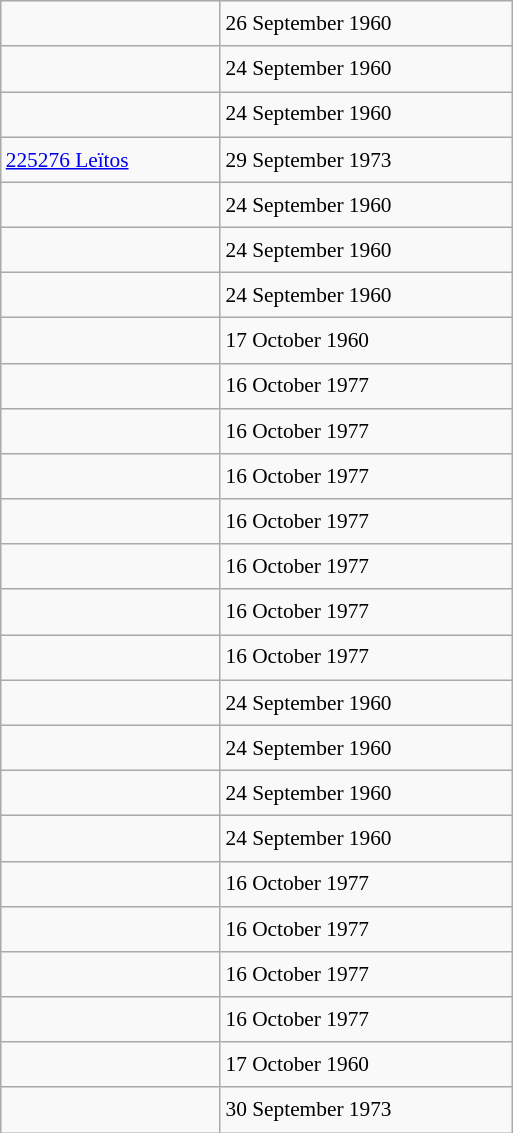<table class="wikitable" style="font-size: 89%; float: left; width: 24em; margin-right: 1em; line-height: 1.65em">
<tr>
<td></td>
<td>26 September 1960</td>
</tr>
<tr>
<td></td>
<td>24 September 1960</td>
</tr>
<tr>
<td></td>
<td>24 September 1960</td>
</tr>
<tr>
<td><a href='#'>225276 Leïtos</a></td>
<td>29 September 1973</td>
</tr>
<tr>
<td></td>
<td>24 September 1960</td>
</tr>
<tr>
<td></td>
<td>24 September 1960</td>
</tr>
<tr>
<td></td>
<td>24 September 1960</td>
</tr>
<tr>
<td></td>
<td>17 October 1960</td>
</tr>
<tr>
<td></td>
<td>16 October 1977</td>
</tr>
<tr>
<td></td>
<td>16 October 1977</td>
</tr>
<tr>
<td></td>
<td>16 October 1977</td>
</tr>
<tr>
<td></td>
<td>16 October 1977</td>
</tr>
<tr>
<td></td>
<td>16 October 1977</td>
</tr>
<tr>
<td></td>
<td>16 October 1977</td>
</tr>
<tr>
<td></td>
<td>16 October 1977</td>
</tr>
<tr>
<td></td>
<td>24 September 1960</td>
</tr>
<tr>
<td></td>
<td>24 September 1960</td>
</tr>
<tr>
<td></td>
<td>24 September 1960</td>
</tr>
<tr>
<td></td>
<td>24 September 1960</td>
</tr>
<tr>
<td></td>
<td>16 October 1977</td>
</tr>
<tr>
<td></td>
<td>16 October 1977</td>
</tr>
<tr>
<td></td>
<td>16 October 1977</td>
</tr>
<tr>
<td></td>
<td>16 October 1977</td>
</tr>
<tr>
<td></td>
<td>17 October 1960</td>
</tr>
<tr>
<td></td>
<td>30 September 1973</td>
</tr>
</table>
